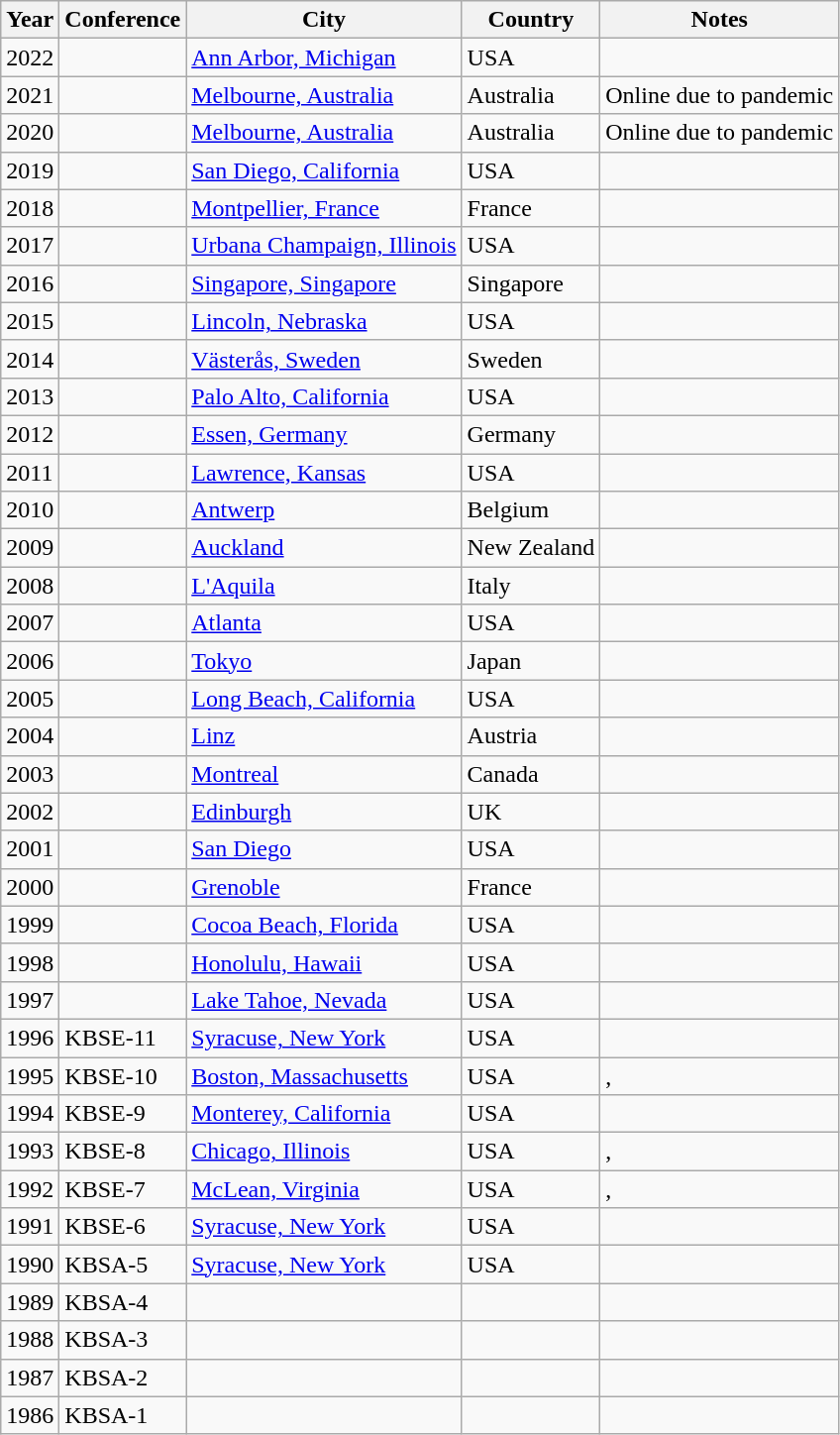<table class="wikitable">
<tr>
<th>Year</th>
<th>Conference</th>
<th>City</th>
<th>Country</th>
<th>Notes</th>
</tr>
<tr>
<td>2022</td>
<td></td>
<td><a href='#'>Ann Arbor, Michigan</a></td>
<td> USA</td>
<td></td>
</tr>
<tr>
<td>2021</td>
<td></td>
<td><a href='#'>Melbourne, Australia</a></td>
<td> Australia</td>
<td>Online due to pandemic</td>
</tr>
<tr>
<td>2020</td>
<td></td>
<td><a href='#'>Melbourne, Australia</a></td>
<td> Australia</td>
<td>Online due to pandemic</td>
</tr>
<tr>
<td>2019</td>
<td></td>
<td><a href='#'>San Diego, California</a></td>
<td> USA</td>
<td></td>
</tr>
<tr>
<td>2018</td>
<td></td>
<td><a href='#'>Montpellier, France</a></td>
<td> France</td>
<td></td>
</tr>
<tr>
<td>2017</td>
<td></td>
<td><a href='#'>Urbana Champaign, Illinois</a></td>
<td> USA</td>
<td></td>
</tr>
<tr>
<td>2016</td>
<td></td>
<td><a href='#'>Singapore, Singapore</a></td>
<td> Singapore</td>
<td></td>
</tr>
<tr>
<td>2015</td>
<td></td>
<td><a href='#'>Lincoln, Nebraska</a></td>
<td> USA</td>
<td></td>
</tr>
<tr>
<td>2014</td>
<td></td>
<td><a href='#'>Västerås, Sweden</a></td>
<td> Sweden</td>
<td></td>
</tr>
<tr>
<td>2013</td>
<td></td>
<td><a href='#'>Palo Alto, California</a></td>
<td> USA</td>
<td></td>
</tr>
<tr>
<td>2012</td>
<td></td>
<td><a href='#'>Essen, Germany</a></td>
<td> Germany</td>
<td></td>
</tr>
<tr>
<td>2011</td>
<td></td>
<td><a href='#'>Lawrence, Kansas</a></td>
<td> USA</td>
<td></td>
</tr>
<tr>
<td>2010</td>
<td></td>
<td><a href='#'>Antwerp</a></td>
<td> Belgium</td>
<td></td>
</tr>
<tr>
<td>2009</td>
<td></td>
<td><a href='#'>Auckland</a></td>
<td> New Zealand</td>
<td></td>
</tr>
<tr>
<td>2008</td>
<td></td>
<td><a href='#'>L'Aquila</a></td>
<td> Italy</td>
<td></td>
</tr>
<tr>
<td>2007</td>
<td></td>
<td><a href='#'>Atlanta</a></td>
<td> USA</td>
<td></td>
</tr>
<tr>
<td>2006</td>
<td></td>
<td><a href='#'>Tokyo</a></td>
<td> Japan</td>
<td></td>
</tr>
<tr>
<td>2005</td>
<td></td>
<td><a href='#'>Long Beach, California</a></td>
<td> USA</td>
<td></td>
</tr>
<tr>
<td>2004</td>
<td></td>
<td><a href='#'>Linz</a></td>
<td> Austria</td>
<td></td>
</tr>
<tr>
<td>2003</td>
<td></td>
<td><a href='#'>Montreal</a></td>
<td> Canada</td>
<td></td>
</tr>
<tr>
<td>2002</td>
<td></td>
<td><a href='#'>Edinburgh</a></td>
<td> UK</td>
<td></td>
</tr>
<tr>
<td>2001</td>
<td></td>
<td><a href='#'>San Diego</a></td>
<td> USA</td>
<td></td>
</tr>
<tr>
<td>2000</td>
<td></td>
<td><a href='#'>Grenoble</a></td>
<td> France</td>
<td></td>
</tr>
<tr>
<td>1999</td>
<td></td>
<td><a href='#'>Cocoa Beach, Florida</a></td>
<td> USA</td>
<td></td>
</tr>
<tr>
<td>1998</td>
<td></td>
<td><a href='#'>Honolulu, Hawaii</a></td>
<td> USA</td>
<td></td>
</tr>
<tr>
<td>1997</td>
<td></td>
<td><a href='#'>Lake Tahoe, Nevada</a></td>
<td> USA</td>
<td></td>
</tr>
<tr>
<td>1996</td>
<td>KBSE-11</td>
<td><a href='#'>Syracuse, New York</a></td>
<td> USA</td>
<td></td>
</tr>
<tr>
<td>1995</td>
<td>KBSE-10</td>
<td><a href='#'>Boston, Massachusetts</a></td>
<td> USA</td>
<td>, </td>
</tr>
<tr>
<td>1994</td>
<td>KBSE-9</td>
<td><a href='#'>Monterey, California</a></td>
<td> USA</td>
<td></td>
</tr>
<tr>
<td>1993</td>
<td>KBSE-8</td>
<td><a href='#'>Chicago, Illinois</a></td>
<td> USA</td>
<td>, </td>
</tr>
<tr>
<td>1992</td>
<td>KBSE-7</td>
<td><a href='#'>McLean, Virginia</a></td>
<td> USA</td>
<td>, </td>
</tr>
<tr>
<td>1991</td>
<td>KBSE-6</td>
<td><a href='#'>Syracuse, New York</a></td>
<td> USA</td>
<td></td>
</tr>
<tr>
<td>1990</td>
<td>KBSA-5</td>
<td><a href='#'>Syracuse, New York</a></td>
<td> USA</td>
<td></td>
</tr>
<tr>
<td>1989</td>
<td>KBSA-4</td>
<td></td>
<td></td>
<td></td>
</tr>
<tr>
<td>1988</td>
<td>KBSA-3</td>
<td></td>
<td></td>
<td></td>
</tr>
<tr>
<td>1987</td>
<td>KBSA-2</td>
<td></td>
<td></td>
<td></td>
</tr>
<tr>
<td>1986</td>
<td>KBSA-1</td>
<td></td>
<td></td>
<td></td>
</tr>
</table>
